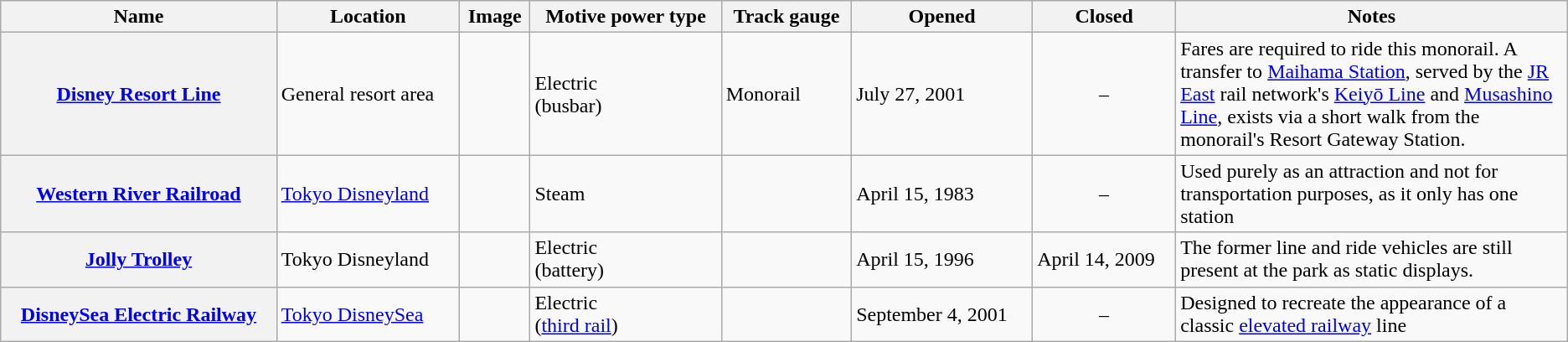<table Class="wikitable plainrowheaders">
<tr>
<th scope="col">Name</th>
<th scope="col">Location</th>
<th scope="col">Image</th>
<th scope="col">Motive power type</th>
<th scope="col">Track gauge</th>
<th scope="col">Opened</th>
<th scope="col">Closed</th>
<th scope="col" width=25%>Notes</th>
</tr>
<tr>
<th scope="row"><a href='#'>Disney Resort Line</a></th>
<td>General resort area</td>
<td></td>
<td>Electric<br>(busbar)</td>
<td>Monorail</td>
<td>July 27, 2001</td>
<td style="text-align:center;">–</td>
<td>Fares are required to ride this monorail. A transfer to <a href='#'>Maihama Station</a>, served by the <a href='#'>JR East</a> rail network's <a href='#'>Keiyō Line</a> and <a href='#'>Musashino Line</a>, exists via a short walk from the monorail's Resort Gateway Station.</td>
</tr>
<tr>
<th scope="row"><a href='#'>Western River Railroad</a></th>
<td><a href='#'>Tokyo Disneyland</a></td>
<td></td>
<td>Steam</td>
<td></td>
<td>April 15, 1983</td>
<td style="text-align:center;">–</td>
<td>Used purely as an attraction and not for transportation purposes, as it only has one station</td>
</tr>
<tr>
<th scope="row"><a href='#'>Jolly Trolley</a></th>
<td>Tokyo Disneyland</td>
<td></td>
<td>Electric<br>(battery)</td>
<td></td>
<td>April 15, 1996</td>
<td>April 14, 2009</td>
<td>The former line and ride vehicles are still present at the park as static displays.</td>
</tr>
<tr>
<th scope="row"><a href='#'>DisneySea Electric Railway</a></th>
<td><a href='#'>Tokyo DisneySea</a></td>
<td></td>
<td>Electric<br>(<a href='#'>third rail</a>)</td>
<td></td>
<td>September 4, 2001</td>
<td style="text-align:center;">–</td>
<td>Designed to recreate the appearance of a classic <a href='#'>elevated railway</a> line</td>
</tr>
</table>
